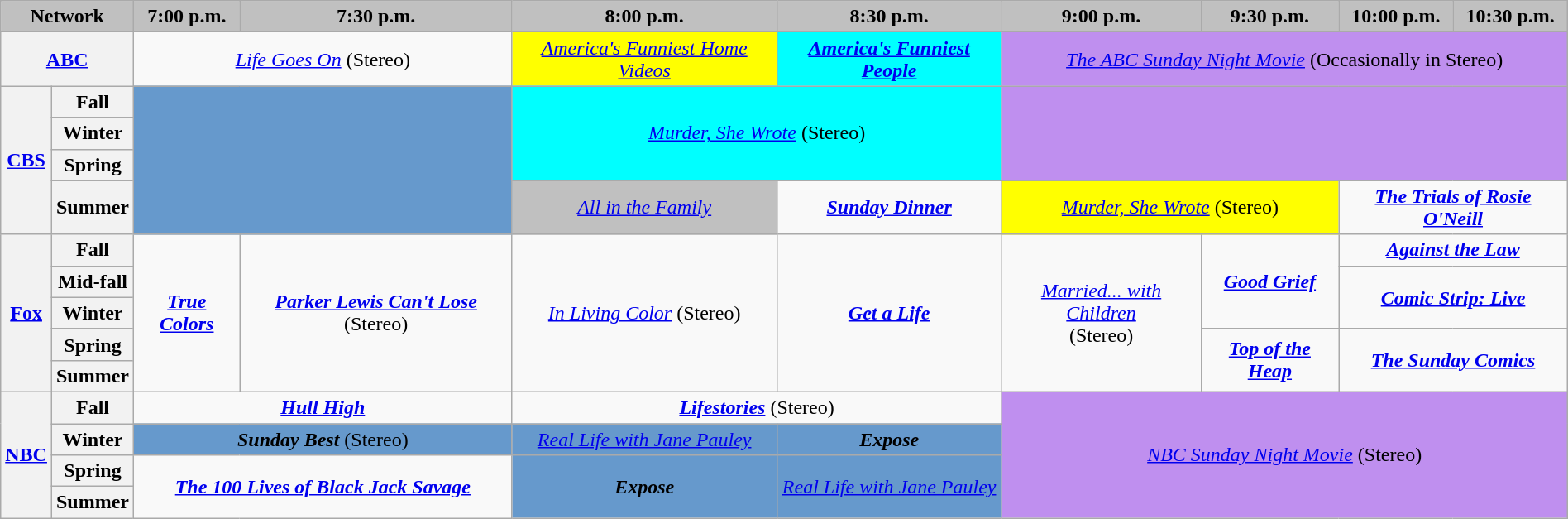<table class="wikitable" style="width:100%;margin-right:0;text-align:center">
<tr>
<th colspan="2" style="background-color:#C0C0C0;text-align:center">Network</th>
<th style="background-color:#C0C0C0;text-align:center">7:00 p.m.</th>
<th style="background-color:#C0C0C0;text-align:center">7:30 p.m.</th>
<th style="background-color:#C0C0C0;text-align:center">8:00 p.m.</th>
<th style="background-color:#C0C0C0;text-align:center">8:30 p.m.</th>
<th style="background-color:#C0C0C0;text-align:center">9:00 p.m.</th>
<th style="background-color:#C0C0C0;text-align:center">9:30 p.m.</th>
<th style="background-color:#C0C0C0;text-align:center">10:00 p.m.</th>
<th style="background-color:#C0C0C0;text-align:center">10:30 p.m.</th>
</tr>
<tr>
<th colspan="2"><a href='#'>ABC</a></th>
<td colspan="2"><em><a href='#'>Life Goes On</a></em> (Stereo)</td>
<td style="background:#FFFF00;"><em><a href='#'>America's Funniest Home Videos</a></em> </td>
<td style="background:#00FFFF;"><strong><em><a href='#'>America's Funniest People</a></em></strong> </td>
<td colspan="4" style="background-color:#bf8fef;"><em><a href='#'>The ABC Sunday Night Movie</a></em> (Occasionally in Stereo)</td>
</tr>
<tr>
<th rowspan="4"><a href='#'>CBS</a></th>
<th>Fall</th>
<td style="background:#6699CC;" rowspan="4" colspan="2"></td>
<td style="background:#00FFFF;" rowspan="3" colspan="2"><em><a href='#'>Murder, She Wrote</a></em> (Stereo) </td>
<td style="background:#bf8fef;" rowspan="3" colspan="4"></td>
</tr>
<tr>
<th>Winter</th>
</tr>
<tr>
<th>Spring</th>
</tr>
<tr>
<th>Summer</th>
<td style="background:#C0C0C0;"><em><a href='#'>All in the Family</a></em> </td>
<td><strong><em><a href='#'>Sunday Dinner</a></em></strong></td>
<td style="background:#FFFF00;" colspan="2"><em><a href='#'>Murder, She Wrote</a></em> (Stereo) </td>
<td colspan="2"><strong><em><a href='#'>The Trials of Rosie O'Neill</a></em></strong></td>
</tr>
<tr>
<th rowspan="5"><a href='#'>Fox</a></th>
<th>Fall</th>
<td rowspan="5"><strong><em><a href='#'>True Colors</a></em></strong></td>
<td rowspan="5"><strong><em><a href='#'>Parker Lewis Can't Lose</a></em></strong> (Stereo)</td>
<td rowspan="5"><em><a href='#'>In Living Color</a></em> (Stereo)</td>
<td rowspan="5"><strong><em><a href='#'>Get a Life</a></em></strong></td>
<td rowspan="5"><em><a href='#'>Married... with Children</a></em><br>(Stereo)</td>
<td rowspan="3"><strong><em><a href='#'>Good Grief</a></em></strong></td>
<td colspan="2"><strong><em><a href='#'>Against the Law</a></em></strong></td>
</tr>
<tr>
<th>Mid-fall</th>
<td colspan="2" rowspan="2"><strong><em><a href='#'>Comic Strip: Live</a></em></strong></td>
</tr>
<tr>
<th>Winter</th>
</tr>
<tr>
<th>Spring</th>
<td rowspan="2"><strong><em><a href='#'>Top of the Heap</a></em></strong></td>
<td colspan="2" rowspan="2"><strong><em><a href='#'>The Sunday Comics</a></em></strong></td>
</tr>
<tr>
<th>Summer</th>
</tr>
<tr>
<th rowspan="4"><a href='#'>NBC</a></th>
<th>Fall</th>
<td colspan="2"><strong><em><a href='#'>Hull High</a></em></strong></td>
<td colspan="2"><strong><em><a href='#'>Lifestories</a></em></strong> (Stereo)</td>
<td rowspan="4" colspan="4" style="background:#bf8fef;"><em><a href='#'>NBC Sunday Night Movie</a></em> (Stereo)</td>
</tr>
<tr>
<th>Winter</th>
<td colspan="2" style="background:#6699CC;"><strong><em>Sunday Best</em></strong> (Stereo)</td>
<td style="background:#6699CC;"><em><a href='#'>Real Life with Jane Pauley</a></em></td>
<td style="background:#6699CC;"><strong><em>Expose</em></strong></td>
</tr>
<tr>
<th>Spring</th>
<td colspan="2" rowspan="2"><strong><em><a href='#'>The 100 Lives of Black Jack Savage</a></em></strong></td>
<td rowspan="2" style="background:#6699CC;"><strong><em>Expose</em></strong></td>
<td rowspan="2" style="background:#6699CC;"><em><a href='#'>Real Life with Jane Pauley</a></em></td>
</tr>
<tr>
<th>Summer</th>
</tr>
</table>
